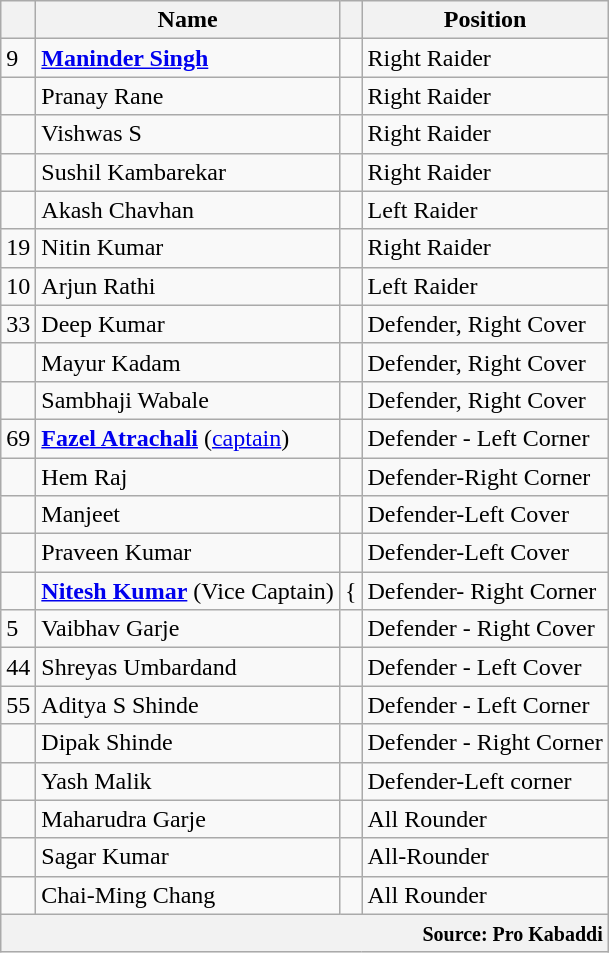<table class="wikitable sortable" style="text-align: left">
<tr>
<th style="text-align:center;"></th>
<th style="text-align:center;">Name</th>
<th style="text-align:center;"></th>
<th style="text-align:center;">Position</th>
</tr>
<tr>
<td>9</td>
<td><strong><a href='#'>Maninder Singh</a></strong></td>
<td></td>
<td>Right Raider</td>
</tr>
<tr>
<td></td>
<td>Pranay Rane</td>
<td></td>
<td>Right Raider</td>
</tr>
<tr>
<td></td>
<td>Vishwas S</td>
<td></td>
<td>Right Raider</td>
</tr>
<tr>
<td></td>
<td>Sushil Kambarekar</td>
<td></td>
<td>Right Raider</td>
</tr>
<tr>
<td></td>
<td>Akash Chavhan</td>
<td></td>
<td>Left Raider</td>
</tr>
<tr>
<td>19</td>
<td>Nitin Kumar</td>
<td></td>
<td>Right Raider</td>
</tr>
<tr>
<td>10</td>
<td>Arjun Rathi</td>
<td></td>
<td>Left Raider</td>
</tr>
<tr>
<td>33</td>
<td>Deep Kumar</td>
<td></td>
<td>Defender, Right Cover</td>
</tr>
<tr>
<td></td>
<td>Mayur Kadam</td>
<td></td>
<td>Defender, Right Cover</td>
</tr>
<tr>
<td></td>
<td>Sambhaji Wabale</td>
<td></td>
<td>Defender, Right Cover</td>
</tr>
<tr>
<td>69</td>
<td><strong><a href='#'>Fazel Atrachali</a></strong> (<a href='#'>captain</a>)</td>
<td></td>
<td>Defender - Left Corner</td>
</tr>
<tr>
<td></td>
<td>Hem Raj</td>
<td></td>
<td>Defender-Right Corner</td>
</tr>
<tr>
<td></td>
<td>Manjeet</td>
<td></td>
<td>Defender-Left Cover</td>
</tr>
<tr>
<td></td>
<td>Praveen Kumar</td>
<td></td>
<td>Defender-Left Cover</td>
</tr>
<tr>
<td></td>
<td><strong><a href='#'>Nitesh Kumar</a></strong> (Vice Captain)</td>
<td>{</td>
<td>Defender- Right Corner</td>
</tr>
<tr>
<td>5</td>
<td>Vaibhav Garje</td>
<td></td>
<td>Defender - Right Cover</td>
</tr>
<tr>
<td>44</td>
<td>Shreyas Umbardand</td>
<td></td>
<td>Defender - Left Cover</td>
</tr>
<tr>
<td>55</td>
<td>Aditya S Shinde</td>
<td></td>
<td>Defender - Left Corner</td>
</tr>
<tr>
<td></td>
<td>Dipak Shinde</td>
<td></td>
<td>Defender - Right Corner</td>
</tr>
<tr>
<td></td>
<td>Yash Malik</td>
<td></td>
<td>Defender-Left corner</td>
</tr>
<tr>
<td></td>
<td>Maharudra Garje</td>
<td></td>
<td>All Rounder</td>
</tr>
<tr>
<td></td>
<td>Sagar Kumar</td>
<td></td>
<td>All-Rounder</td>
</tr>
<tr>
<td></td>
<td>Chai-Ming Chang</td>
<td></td>
<td>All Rounder</td>
</tr>
<tr>
<th colspan="4" style="text-align:right;"><small>Source: Pro Kabaddi</small></th>
</tr>
</table>
